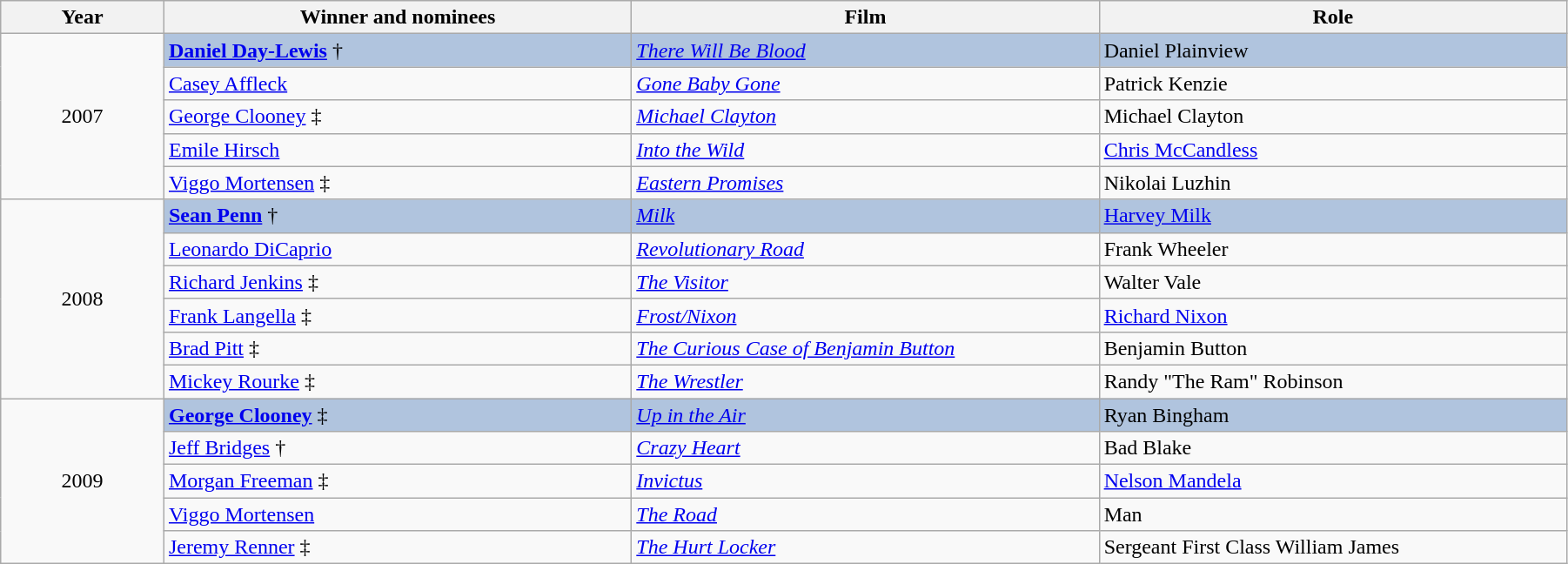<table class="wikitable" width="95%" cellpadding="5">
<tr>
<th width="100"><strong>Year</strong></th>
<th width="300"><strong>Winner and nominees</strong></th>
<th width="300"><strong>Film</strong></th>
<th width="300"><strong>Role</strong></th>
</tr>
<tr>
<td rowspan="5" style="text-align:center;">2007</td>
<td style="background:#B0C4DE;"><strong><a href='#'>Daniel Day-Lewis</a></strong> †</td>
<td style="background:#B0C4DE;"><em><a href='#'>There Will Be Blood</a></em></td>
<td style="background:#B0C4DE;">Daniel Plainview</td>
</tr>
<tr>
<td><a href='#'>Casey Affleck</a></td>
<td><em><a href='#'>Gone Baby Gone</a></em></td>
<td>Patrick Kenzie</td>
</tr>
<tr>
<td><a href='#'>George Clooney</a> ‡</td>
<td><em><a href='#'>Michael Clayton</a></em></td>
<td>Michael Clayton</td>
</tr>
<tr>
<td><a href='#'>Emile Hirsch</a></td>
<td><em><a href='#'>Into the Wild</a></em></td>
<td><a href='#'>Chris McCandless</a></td>
</tr>
<tr>
<td><a href='#'>Viggo Mortensen</a> ‡</td>
<td><em><a href='#'>Eastern Promises</a></em></td>
<td>Nikolai Luzhin</td>
</tr>
<tr>
<td rowspan="6" style="text-align:center;">2008</td>
<td style="background:#B0C4DE;"><strong><a href='#'>Sean Penn</a></strong> †</td>
<td style="background:#B0C4DE;"><em><a href='#'>Milk</a></em></td>
<td style="background:#B0C4DE;"><a href='#'>Harvey Milk</a></td>
</tr>
<tr>
<td><a href='#'>Leonardo DiCaprio</a></td>
<td><em><a href='#'>Revolutionary Road</a></em></td>
<td>Frank Wheeler</td>
</tr>
<tr>
<td><a href='#'>Richard Jenkins</a> ‡</td>
<td><em><a href='#'>The Visitor</a></em></td>
<td>Walter Vale</td>
</tr>
<tr>
<td><a href='#'>Frank Langella</a> ‡</td>
<td><em><a href='#'>Frost/Nixon</a></em></td>
<td><a href='#'>Richard Nixon</a></td>
</tr>
<tr>
<td><a href='#'>Brad Pitt</a> ‡</td>
<td><em><a href='#'>The Curious Case of Benjamin Button</a></em></td>
<td>Benjamin Button</td>
</tr>
<tr>
<td><a href='#'>Mickey Rourke</a> ‡</td>
<td><em><a href='#'>The Wrestler</a></em></td>
<td>Randy "The Ram" Robinson</td>
</tr>
<tr>
<td rowspan="5" style="text-align:center;">2009</td>
<td style="background:#B0C4DE;"><strong><a href='#'>George Clooney</a></strong> ‡</td>
<td style="background:#B0C4DE;"><em><a href='#'>Up in the Air</a></em></td>
<td style="background:#B0C4DE;">Ryan Bingham</td>
</tr>
<tr>
<td><a href='#'>Jeff Bridges</a> †</td>
<td><em><a href='#'>Crazy Heart</a></em></td>
<td>Bad Blake</td>
</tr>
<tr>
<td><a href='#'>Morgan Freeman</a> ‡</td>
<td><em><a href='#'>Invictus</a></em></td>
<td><a href='#'>Nelson Mandela</a></td>
</tr>
<tr>
<td><a href='#'>Viggo Mortensen</a></td>
<td><em><a href='#'>The Road</a></em></td>
<td>Man</td>
</tr>
<tr>
<td><a href='#'>Jeremy Renner</a> ‡</td>
<td><em><a href='#'>The Hurt Locker</a></em></td>
<td>Sergeant First Class William James</td>
</tr>
</table>
